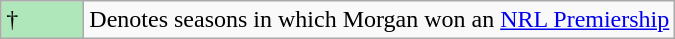<table class="wikitable">
<tr>
<td style="background:#afe6ba; width:3em;">†</td>
<td>Denotes seasons in which Morgan won an <a href='#'>NRL Premiership</a></td>
</tr>
</table>
